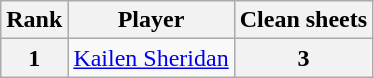<table class="wikitable">
<tr>
<th>Rank</th>
<th>Player</th>
<th>Clean sheets</th>
</tr>
<tr>
<th>1</th>
<td> <a href='#'>Kailen Sheridan</a></td>
<th>3</th>
</tr>
</table>
